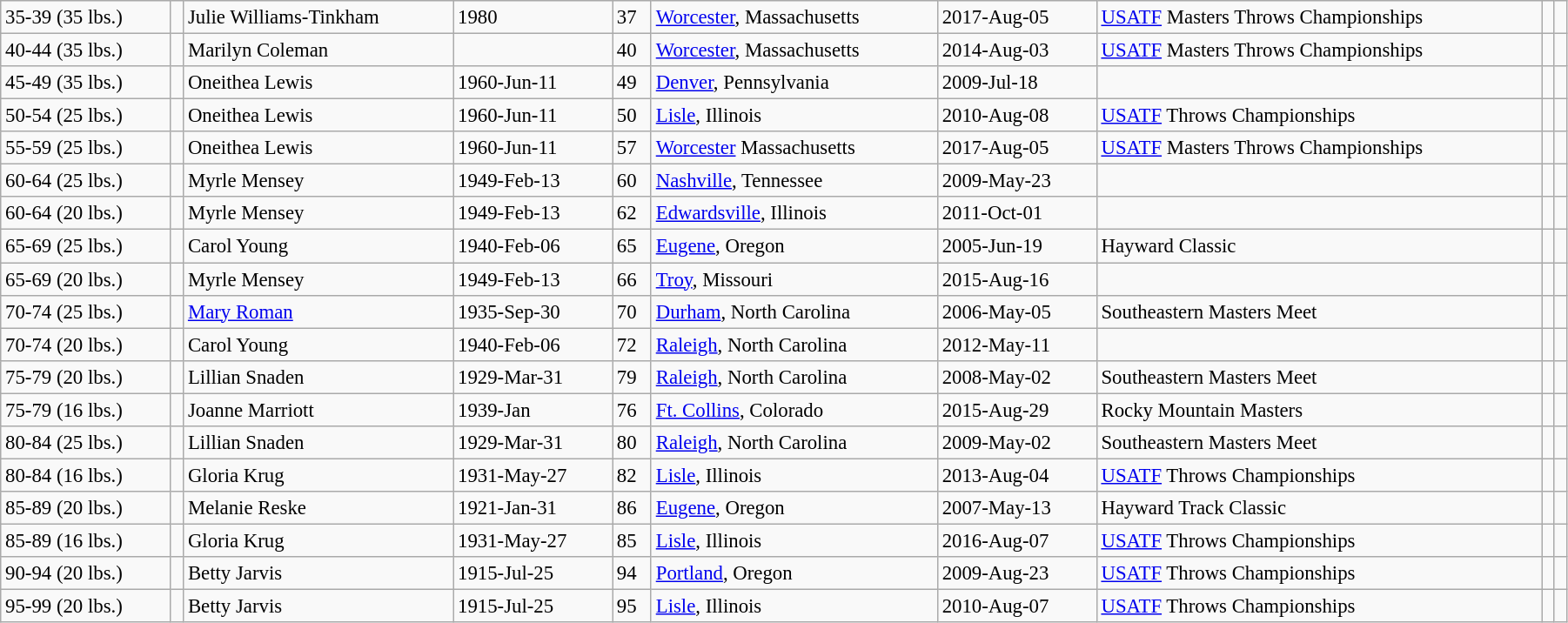<table class="wikitable" style="font-size:95%; width: 95%">
<tr>
<td>35-39 (35 lbs.)</td>
<td></td>
<td>Julie Williams-Tinkham</td>
<td>1980</td>
<td>37</td>
<td><a href='#'>Worcester</a>, Massachusetts</td>
<td>2017-Aug-05</td>
<td><a href='#'>USATF</a> Masters Throws Championships</td>
<td></td>
<td></td>
</tr>
<tr>
<td>40-44 (35 lbs.)</td>
<td></td>
<td>Marilyn Coleman</td>
<td></td>
<td>40</td>
<td><a href='#'>Worcester</a>, Massachusetts</td>
<td>2014-Aug-03</td>
<td><a href='#'>USATF</a> Masters Throws Championships</td>
<td></td>
<td></td>
</tr>
<tr>
<td>45-49 (35 lbs.)</td>
<td></td>
<td>Oneithea Lewis</td>
<td>1960-Jun-11</td>
<td>49</td>
<td><a href='#'>Denver</a>, Pennsylvania</td>
<td>2009-Jul-18</td>
<td></td>
<td></td>
<td></td>
</tr>
<tr>
<td>50-54 (25 lbs.)</td>
<td></td>
<td>Oneithea Lewis</td>
<td>1960-Jun-11</td>
<td>50</td>
<td><a href='#'>Lisle</a>, Illinois</td>
<td>2010-Aug-08</td>
<td><a href='#'>USATF</a> Throws Championships</td>
<td></td>
<td></td>
</tr>
<tr>
<td>55-59 (25 lbs.)</td>
<td></td>
<td>Oneithea Lewis</td>
<td>1960-Jun-11</td>
<td>57</td>
<td><a href='#'>Worcester</a> Massachusetts</td>
<td>2017-Aug-05</td>
<td><a href='#'>USATF</a> Masters Throws Championships</td>
<td></td>
<td></td>
</tr>
<tr>
<td>60-64 (25 lbs.)</td>
<td></td>
<td>Myrle Mensey</td>
<td>1949-Feb-13</td>
<td>60</td>
<td><a href='#'>Nashville</a>, Tennessee</td>
<td>2009-May-23</td>
<td></td>
<td></td>
<td></td>
</tr>
<tr>
<td>60-64 (20 lbs.)</td>
<td></td>
<td>Myrle Mensey</td>
<td>1949-Feb-13</td>
<td>62</td>
<td><a href='#'>Edwardsville</a>, Illinois</td>
<td>2011-Oct-01</td>
<td></td>
<td></td>
<td></td>
</tr>
<tr>
<td>65-69 (25 lbs.)</td>
<td></td>
<td>Carol Young</td>
<td>1940-Feb-06</td>
<td>65</td>
<td><a href='#'>Eugene</a>, Oregon</td>
<td>2005-Jun-19</td>
<td>Hayward Classic</td>
<td></td>
<td></td>
</tr>
<tr>
<td>65-69 (20 lbs.)</td>
<td></td>
<td>Myrle Mensey</td>
<td>1949-Feb-13</td>
<td>66</td>
<td><a href='#'>Troy</a>, Missouri</td>
<td>2015-Aug-16</td>
<td></td>
<td></td>
<td></td>
</tr>
<tr>
<td>70-74 (25 lbs.)</td>
<td></td>
<td><a href='#'>Mary Roman</a></td>
<td>1935-Sep-30</td>
<td>70</td>
<td><a href='#'>Durham</a>, North Carolina</td>
<td>2006-May-05</td>
<td>Southeastern Masters Meet</td>
<td></td>
<td></td>
</tr>
<tr>
<td>70-74 (20 lbs.)</td>
<td></td>
<td>Carol Young</td>
<td>1940-Feb-06</td>
<td>72</td>
<td><a href='#'>Raleigh</a>, North Carolina</td>
<td>2012-May-11</td>
<td></td>
<td></td>
<td></td>
</tr>
<tr>
<td>75-79 (20 lbs.)</td>
<td></td>
<td>Lillian Snaden</td>
<td>1929-Mar-31</td>
<td>79</td>
<td><a href='#'>Raleigh</a>, North Carolina</td>
<td>2008-May-02</td>
<td>Southeastern Masters Meet</td>
<td></td>
<td></td>
</tr>
<tr>
<td>75-79 (16 lbs.)</td>
<td> </td>
<td>Joanne Marriott</td>
<td>1939-Jan</td>
<td>76</td>
<td><a href='#'>Ft. Collins</a>, Colorado</td>
<td>2015-Aug-29</td>
<td>Rocky Mountain Masters</td>
<td></td>
<td></td>
</tr>
<tr>
<td>80-84 (25 lbs.)</td>
<td></td>
<td>Lillian Snaden</td>
<td>1929-Mar-31</td>
<td>80</td>
<td><a href='#'>Raleigh</a>, North Carolina</td>
<td>2009-May-02</td>
<td>Southeastern Masters Meet</td>
<td></td>
<td></td>
</tr>
<tr>
<td>80-84 (16 lbs.)</td>
<td></td>
<td>Gloria Krug</td>
<td>1931-May-27</td>
<td>82</td>
<td><a href='#'>Lisle</a>, Illinois</td>
<td>2013-Aug-04</td>
<td><a href='#'>USATF</a> Throws Championships</td>
<td></td>
<td></td>
</tr>
<tr>
<td>85-89 (20 lbs.)</td>
<td></td>
<td>Melanie Reske</td>
<td>1921-Jan-31</td>
<td>86</td>
<td><a href='#'>Eugene</a>, Oregon</td>
<td>2007-May-13</td>
<td>Hayward Track Classic</td>
<td></td>
<td></td>
</tr>
<tr>
<td>85-89 (16 lbs.)</td>
<td></td>
<td>Gloria Krug</td>
<td>1931-May-27</td>
<td>85</td>
<td><a href='#'>Lisle</a>, Illinois</td>
<td>2016-Aug-07</td>
<td><a href='#'>USATF</a> Throws Championships</td>
<td></td>
<td></td>
</tr>
<tr>
<td>90-94 (20 lbs.)</td>
<td></td>
<td>Betty Jarvis</td>
<td>1915-Jul-25</td>
<td>94</td>
<td><a href='#'>Portland</a>, Oregon</td>
<td>2009-Aug-23</td>
<td><a href='#'>USATF</a> Throws Championships</td>
<td></td>
<td></td>
</tr>
<tr>
<td>95-99 (20 lbs.)</td>
<td></td>
<td>Betty Jarvis</td>
<td>1915-Jul-25</td>
<td>95</td>
<td><a href='#'>Lisle</a>, Illinois</td>
<td>2010-Aug-07</td>
<td><a href='#'>USATF</a> Throws Championships</td>
<td></td>
<td></td>
</tr>
</table>
